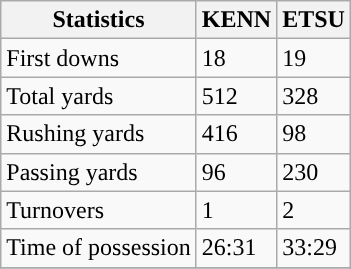<table class="wikitable">
<tr>
<th>Statistics</th>
<th>KENN</th>
<th>ETSU</th>
</tr>
<tr>
<td>First downs</td>
<td>18</td>
<td>19</td>
</tr>
<tr>
<td>Total yards</td>
<td>512</td>
<td>328</td>
</tr>
<tr>
<td>Rushing yards</td>
<td>416</td>
<td>98</td>
</tr>
<tr>
<td>Passing yards</td>
<td>96</td>
<td>230</td>
</tr>
<tr>
<td>Turnovers</td>
<td>1</td>
<td>2</td>
</tr>
<tr>
<td>Time of possession</td>
<td>26:31</td>
<td>33:29</td>
</tr>
<tr>
</tr>
</table>
